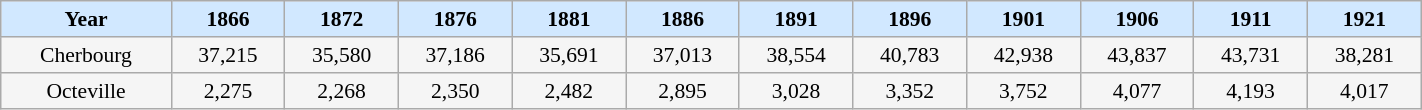<table class="wikitable" style="font-size:90%;width:75%;border:0px;text-align:center;line-height:120%;margin: 0.5em auto;">
<tr>
<th style="background: #D1E8FF; width:12% ;">Year</th>
<th style="background: #D1E8FF; width:8% ;">1866</th>
<th style="background: #D1E8FF; width:8% ;">1872</th>
<th style="background: #D1E8FF; width:8% ;">1876</th>
<th style="background: #D1E8FF; width:8% ;">1881</th>
<th style="background: #D1E8FF; width:8% ;">1886</th>
<th style="background: #D1E8FF; width:8% ;">1891</th>
<th style="background: #D1E8FF; width:8% ;">1896</th>
<th style="background: #D1E8FF; width:8% ;">1901</th>
<th style="background: #D1E8FF; width:8% ;">1906</th>
<th style="background: #D1E8FF; width:8% ;">1911</th>
<th style="background: #D1E8FF; width:8% ;">1921</th>
</tr>
<tr>
<td style="background: #F5F5F5;">Cherbourg</td>
<td style="background: #F5F5F5;">37,215</td>
<td style="background: #F5F5F5;">35,580</td>
<td style="background: #F5F5F5;">37,186</td>
<td style="background: #F5F5F5;">35,691</td>
<td style="background: #F5F5F5;">37,013</td>
<td style="background: #F5F5F5;">38,554</td>
<td style="background: #F5F5F5;">40,783</td>
<td style="background: #F5F5F5;">42,938</td>
<td style="background: #F5F5F5;">43,837</td>
<td style="background: #F5F5F5;">43,731</td>
<td style="background: #F5F5F5;">38,281</td>
</tr>
<tr>
<td style="background: #F5F5F5;">Octeville</td>
<td style="background: #F5F5F5;">2,275</td>
<td style="background: #F5F5F5;">2,268</td>
<td style="background: #F5F5F5;">2,350</td>
<td style="background: #F5F5F5;">2,482</td>
<td style="background: #F5F5F5;">2,895</td>
<td style="background: #F5F5F5;">3,028</td>
<td style="background: #F5F5F5;">3,352</td>
<td style="background: #F5F5F5;">3,752</td>
<td style="background: #F5F5F5;">4,077</td>
<td style="background: #F5F5F5;">4,193</td>
<td style="background: #F5F5F5;">4,017</td>
</tr>
</table>
